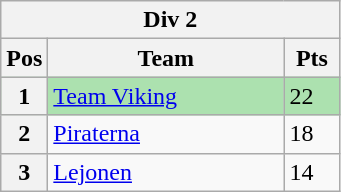<table class="wikitable">
<tr>
<th colspan="3">Div 2</th>
</tr>
<tr>
<th width=20>Pos</th>
<th width=150>Team</th>
<th width=30>Pts</th>
</tr>
<tr style="background:#ACE1AF;">
<th>1</th>
<td><a href='#'>Team Viking</a></td>
<td>22</td>
</tr>
<tr>
<th>2</th>
<td><a href='#'>Piraterna</a></td>
<td>18</td>
</tr>
<tr>
<th>3</th>
<td><a href='#'>Lejonen</a></td>
<td>14</td>
</tr>
</table>
